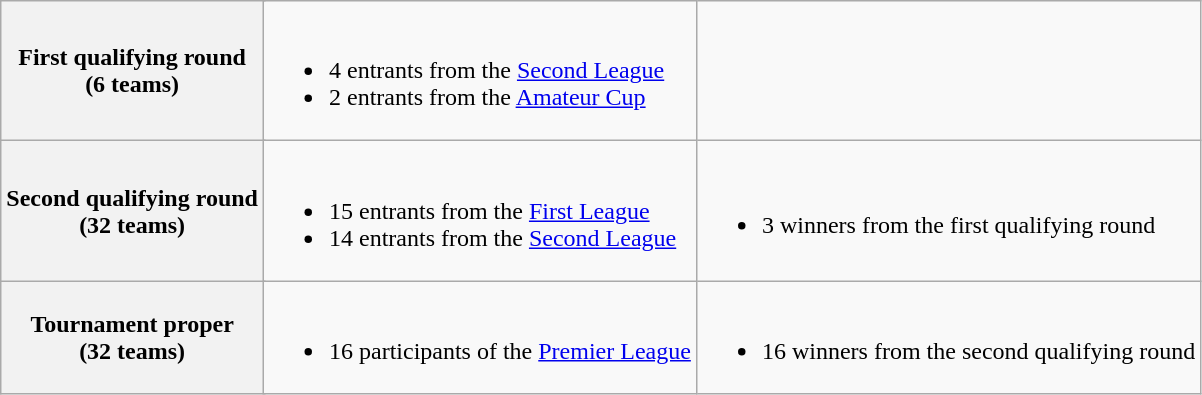<table class="wikitable">
<tr>
<th colspan=2>First qualifying round<br> (6  teams)</th>
<td><br><ul><li>4 entrants from the <a href='#'>Second League</a></li><li>2 entrants from the <a href='#'>Amateur Cup</a></li></ul></td>
<td></td>
</tr>
<tr>
<th colspan=2>Second qualifying round<br> (32 teams)</th>
<td><br><ul><li>15 entrants from the <a href='#'>First League</a></li><li>14 entrants from the <a href='#'>Second League</a></li></ul></td>
<td><br><ul><li>3 winners from the first qualifying round</li></ul></td>
</tr>
<tr>
<th colspan=2>Tournament proper<br> (32 teams)</th>
<td><br><ul><li>16 participants of the <a href='#'>Premier League</a></li></ul></td>
<td><br><ul><li>16 winners from the second qualifying round</li></ul></td>
</tr>
</table>
